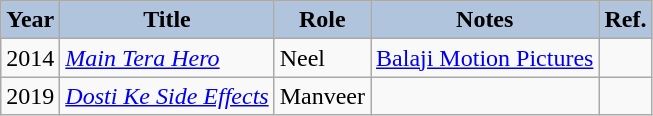<table class="wikitable sortable">
<tr style="text-align:center;">
<th style="background:#B0C4DE;">Year</th>
<th style="background:#B0C4DE;">Title</th>
<th style="background:#B0C4DE;">Role</th>
<th style="background:#B0C4DE;">Notes</th>
<th style="background:#B0C4DE;">Ref.</th>
</tr>
<tr>
<td>2014</td>
<td><em><a href='#'>Main Tera Hero</a></em></td>
<td>Neel</td>
<td><a href='#'>Balaji Motion Pictures</a></td>
<td></td>
</tr>
<tr>
<td>2019</td>
<td><em><a href='#'>Dosti Ke Side Effects</a></em></td>
<td>Manveer</td>
<td></td>
<td></td>
</tr>
</table>
